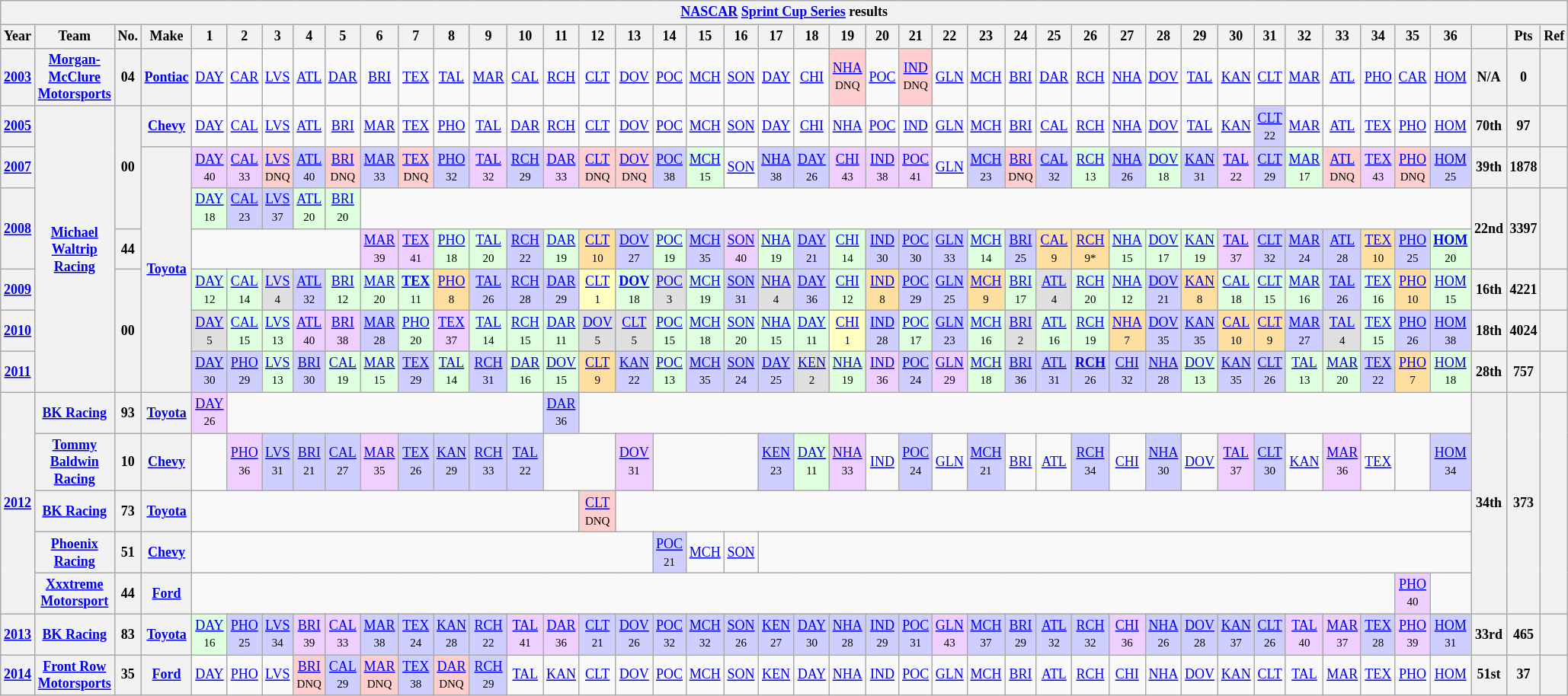<table class="wikitable" style="text-align:center; font-size:75%">
<tr>
<th colspan=45><a href='#'>NASCAR</a> <a href='#'>Sprint Cup Series</a> results</th>
</tr>
<tr>
<th>Year</th>
<th>Team</th>
<th>No.</th>
<th>Make</th>
<th>1</th>
<th>2</th>
<th>3</th>
<th>4</th>
<th>5</th>
<th>6</th>
<th>7</th>
<th>8</th>
<th>9</th>
<th>10</th>
<th>11</th>
<th>12</th>
<th>13</th>
<th>14</th>
<th>15</th>
<th>16</th>
<th>17</th>
<th>18</th>
<th>19</th>
<th>20</th>
<th>21</th>
<th>22</th>
<th>23</th>
<th>24</th>
<th>25</th>
<th>26</th>
<th>27</th>
<th>28</th>
<th>29</th>
<th>30</th>
<th>31</th>
<th>32</th>
<th>33</th>
<th>34</th>
<th>35</th>
<th>36</th>
<th></th>
<th>Pts</th>
<th>Ref</th>
</tr>
<tr>
<th><a href='#'>2003</a></th>
<th><a href='#'>Morgan-McClure Motorsports</a></th>
<th>04</th>
<th><a href='#'>Pontiac</a></th>
<td><a href='#'>DAY</a></td>
<td><a href='#'>CAR</a></td>
<td><a href='#'>LVS</a></td>
<td><a href='#'>ATL</a></td>
<td><a href='#'>DAR</a></td>
<td><a href='#'>BRI</a></td>
<td><a href='#'>TEX</a></td>
<td><a href='#'>TAL</a></td>
<td><a href='#'>MAR</a></td>
<td><a href='#'>CAL</a></td>
<td><a href='#'>RCH</a></td>
<td><a href='#'>CLT</a></td>
<td><a href='#'>DOV</a></td>
<td><a href='#'>POC</a></td>
<td><a href='#'>MCH</a></td>
<td><a href='#'>SON</a></td>
<td><a href='#'>DAY</a></td>
<td><a href='#'>CHI</a></td>
<td style="background:#FFCFCF;"><a href='#'>NHA</a><br><small>DNQ</small></td>
<td><a href='#'>POC</a></td>
<td style="background:#FFCFCF;"><a href='#'>IND</a><br><small>DNQ</small></td>
<td><a href='#'>GLN</a></td>
<td><a href='#'>MCH</a></td>
<td><a href='#'>BRI</a></td>
<td><a href='#'>DAR</a></td>
<td><a href='#'>RCH</a></td>
<td><a href='#'>NHA</a></td>
<td><a href='#'>DOV</a></td>
<td><a href='#'>TAL</a></td>
<td><a href='#'>KAN</a></td>
<td><a href='#'>CLT</a></td>
<td><a href='#'>MAR</a></td>
<td><a href='#'>ATL</a></td>
<td><a href='#'>PHO</a></td>
<td><a href='#'>CAR</a></td>
<td><a href='#'>HOM</a></td>
<th>N/A</th>
<th>0</th>
<th></th>
</tr>
<tr>
<th><a href='#'>2005</a></th>
<th rowspan=7><a href='#'>Michael Waltrip Racing</a></th>
<th rowspan=3>00</th>
<th><a href='#'>Chevy</a></th>
<td><a href='#'>DAY</a></td>
<td><a href='#'>CAL</a></td>
<td><a href='#'>LVS</a></td>
<td><a href='#'>ATL</a></td>
<td><a href='#'>BRI</a></td>
<td><a href='#'>MAR</a></td>
<td><a href='#'>TEX</a></td>
<td><a href='#'>PHO</a></td>
<td><a href='#'>TAL</a></td>
<td><a href='#'>DAR</a></td>
<td><a href='#'>RCH</a></td>
<td><a href='#'>CLT</a></td>
<td><a href='#'>DOV</a></td>
<td><a href='#'>POC</a></td>
<td><a href='#'>MCH</a></td>
<td><a href='#'>SON</a></td>
<td><a href='#'>DAY</a></td>
<td><a href='#'>CHI</a></td>
<td><a href='#'>NHA</a></td>
<td><a href='#'>POC</a></td>
<td><a href='#'>IND</a></td>
<td><a href='#'>GLN</a></td>
<td><a href='#'>MCH</a></td>
<td><a href='#'>BRI</a></td>
<td><a href='#'>CAL</a></td>
<td><a href='#'>RCH</a></td>
<td><a href='#'>NHA</a></td>
<td><a href='#'>DOV</a></td>
<td><a href='#'>TAL</a></td>
<td><a href='#'>KAN</a></td>
<td style="background:#CFCFFF;"><a href='#'>CLT</a><br><small>22</small></td>
<td><a href='#'>MAR</a></td>
<td><a href='#'>ATL</a></td>
<td><a href='#'>TEX</a></td>
<td><a href='#'>PHO</a></td>
<td><a href='#'>HOM</a></td>
<th>70th</th>
<th>97</th>
<th></th>
</tr>
<tr>
<th><a href='#'>2007</a></th>
<th rowspan=6><a href='#'>Toyota</a></th>
<td style="background:#EFCFFF;"><a href='#'>DAY</a><br><small>40</small></td>
<td style="background:#EFCFFF;"><a href='#'>CAL</a><br><small>33</small></td>
<td style="background:#FFCFCF;"><a href='#'>LVS</a><br><small>DNQ</small></td>
<td style="background:#CFCFFF;"><a href='#'>ATL</a><br><small>40</small></td>
<td style="background:#FFCFCF;"><a href='#'>BRI</a><br><small>DNQ</small></td>
<td style="background:#CFCFFF;"><a href='#'>MAR</a><br><small>33</small></td>
<td style="background:#FFCFCF;"><a href='#'>TEX</a><br><small>DNQ</small></td>
<td style="background:#CFCFFF;"><a href='#'>PHO</a><br><small>32</small></td>
<td style="background:#EFCFFF;"><a href='#'>TAL</a><br><small>32</small></td>
<td style="background:#CFCFFF;"><a href='#'>RCH</a><br><small>29</small></td>
<td style="background:#EFCFFF;"><a href='#'>DAR</a><br><small>33</small></td>
<td style="background:#FFCFCF;"><a href='#'>CLT</a><br><small>DNQ</small></td>
<td style="background:#FFCFCF;"><a href='#'>DOV</a><br><small>DNQ</small></td>
<td style="background:#CFCFFF;"><a href='#'>POC</a><br><small>38</small></td>
<td style="background:#DFFFDF;"><a href='#'>MCH</a><br><small>15</small></td>
<td><a href='#'>SON</a></td>
<td style="background:#CFCFFF;"><a href='#'>NHA</a><br><small>38</small></td>
<td style="background:#CFCFFF;"><a href='#'>DAY</a><br><small>26</small></td>
<td style="background:#EFCFFF;"><a href='#'>CHI</a><br><small>43</small></td>
<td style="background:#EFCFFF;"><a href='#'>IND</a><br><small>38</small></td>
<td style="background:#EFCFFF;"><a href='#'>POC</a><br><small>41</small></td>
<td><a href='#'>GLN</a></td>
<td style="background:#CFCFFF;"><a href='#'>MCH</a><br><small>23</small></td>
<td style="background:#FFCFCF;"><a href='#'>BRI</a><br><small>DNQ</small></td>
<td style="background:#CFCFFF;"><a href='#'>CAL</a><br><small>32</small></td>
<td style="background:#DFFFDF;"><a href='#'>RCH</a><br><small>13</small></td>
<td style="background:#CFCFFF;"><a href='#'>NHA</a><br><small>26</small></td>
<td style="background:#DFFFDF;"><a href='#'>DOV</a><br><small>18</small></td>
<td style="background:#CFCFFF;"><a href='#'>KAN</a><br><small>31</small></td>
<td style="background:#EFCFFF;"><a href='#'>TAL</a><br><small>22</small></td>
<td style="background:#CFCFFF;"><a href='#'>CLT</a><br><small>29</small></td>
<td style="background:#DFFFDF;"><a href='#'>MAR</a><br><small>17</small></td>
<td style="background:#FFCFCF;"><a href='#'>ATL</a><br><small>DNQ</small></td>
<td style="background:#EFCFFF;"><a href='#'>TEX</a><br><small>43</small></td>
<td style="background:#FFCFCF;"><a href='#'>PHO</a><br><small>DNQ</small></td>
<td style="background:#CFCFFF;"><a href='#'>HOM</a><br><small>25</small></td>
<th>39th</th>
<th>1878</th>
<th></th>
</tr>
<tr>
<th rowspan=2><a href='#'>2008</a></th>
<td style="background:#DFFFDF;"><a href='#'>DAY</a><br><small>18</small></td>
<td style="background:#CFCFFF;"><a href='#'>CAL</a><br><small>23</small></td>
<td style="background:#CFCFFF;"><a href='#'>LVS</a><br><small>37</small></td>
<td style="background:#DFFFDF;"><a href='#'>ATL</a><br><small>20</small></td>
<td style="background:#DFFFDF;"><a href='#'>BRI</a><br><small>20</small></td>
<td colspan=31></td>
<th rowspan=2>22nd</th>
<th rowspan=2>3397</th>
<th rowspan=2></th>
</tr>
<tr>
<th>44</th>
<td colspan=5></td>
<td style="background:#EFCFFF;"><a href='#'>MAR</a><br><small>39</small></td>
<td style="background:#EFCFFF;"><a href='#'>TEX</a><br><small>41</small></td>
<td style="background:#DFFFDF;"><a href='#'>PHO</a><br><small>18</small></td>
<td style="background:#DFFFDF;"><a href='#'>TAL</a><br><small>20</small></td>
<td style="background:#CFCFFF;"><a href='#'>RCH</a><br><small>22</small></td>
<td style="background:#DFFFDF;"><a href='#'>DAR</a><br><small>19</small></td>
<td style="background:#FFDF9F;"><a href='#'>CLT</a><br><small>10</small></td>
<td style="background:#CFCFFF;"><a href='#'>DOV</a><br><small>27</small></td>
<td style="background:#DFFFDF;"><a href='#'>POC</a><br><small>19</small></td>
<td style="background:#CFCFFF;"><a href='#'>MCH</a><br><small>35</small></td>
<td style="background:#EFCFFF;"><a href='#'>SON</a><br><small>40</small></td>
<td style="background:#DFFFDF;"><a href='#'>NHA</a><br><small>19</small></td>
<td style="background:#CFCFFF;"><a href='#'>DAY</a><br><small>21</small></td>
<td style="background:#DFFFDF;"><a href='#'>CHI</a><br><small>14</small></td>
<td style="background:#CFCFFF;"><a href='#'>IND</a><br><small>30</small></td>
<td style="background:#CFCFFF;"><a href='#'>POC</a><br><small>30</small></td>
<td style="background:#CFCFFF;"><a href='#'>GLN</a><br><small>33</small></td>
<td style="background:#DFFFDF;"><a href='#'>MCH</a><br><small>14</small></td>
<td style="background:#CFCFFF;"><a href='#'>BRI</a><br><small>25</small></td>
<td style="background:#FFDF9F;"><a href='#'>CAL</a><br><small>9</small></td>
<td style="background:#FFDF9F;"><a href='#'>RCH</a><br><small>9*</small></td>
<td style="background:#DFFFDF;"><a href='#'>NHA</a><br><small>15</small></td>
<td style="background:#DFFFDF;"><a href='#'>DOV</a><br><small>17</small></td>
<td style="background:#DFFFDF;"><a href='#'>KAN</a><br><small>19</small></td>
<td style="background:#EFCFFF;"><a href='#'>TAL</a><br><small>37</small></td>
<td style="background:#CFCFFF;"><a href='#'>CLT</a><br><small>32</small></td>
<td style="background:#CFCFFF;"><a href='#'>MAR</a><br><small>24</small></td>
<td style="background:#CFCFFF;"><a href='#'>ATL</a><br><small>28</small></td>
<td style="background:#FFDF9F;"><a href='#'>TEX</a><br><small>10</small></td>
<td style="background:#CFCFFF;"><a href='#'>PHO</a><br><small>25</small></td>
<td style="background:#DFFFDF;"><strong><a href='#'>HOM</a></strong><br><small>20</small></td>
</tr>
<tr>
<th><a href='#'>2009</a></th>
<th rowspan=3>00</th>
<td style="background:#DFFFDF;"><a href='#'>DAY</a><br><small>12</small></td>
<td style="background:#DFFFDF;"><a href='#'>CAL</a><br><small>14</small></td>
<td style="background:#DFDFDF;"><a href='#'>LVS</a><br><small>4</small></td>
<td style="background:#CFCFFF;"><a href='#'>ATL</a><br><small>32</small></td>
<td style="background:#DFFFDF;"><a href='#'>BRI</a><br><small>12</small></td>
<td style="background:#DFFFDF;"><a href='#'>MAR</a><br><small>20</small></td>
<td style="background:#DFFFDF;"><strong><a href='#'>TEX</a></strong><br><small>11</small></td>
<td style="background:#FFDF9F;"><a href='#'>PHO</a><br><small>8</small></td>
<td style="background:#CFCFFF;"><a href='#'>TAL</a><br><small>26</small></td>
<td style="background:#CFCFFF;"><a href='#'>RCH</a><br><small>28</small></td>
<td style="background:#CFCFFF;"><a href='#'>DAR</a><br><small>29</small></td>
<td style="background:#FFFFBF;"><a href='#'>CLT</a><br><small>1</small></td>
<td style="background:#DFFFDF;"><strong><a href='#'>DOV</a></strong><br><small>18</small></td>
<td style="background:#DFDFDF;"><a href='#'>POC</a><br><small>3</small></td>
<td style="background:#DFFFDF;"><a href='#'>MCH</a><br><small>19</small></td>
<td style="background:#CFCFFF;"><a href='#'>SON</a><br><small>31</small></td>
<td style="background:#DFDFDF;"><a href='#'>NHA</a><br><small>4</small></td>
<td style="background:#CFCFFF;"><a href='#'>DAY</a><br><small>36</small></td>
<td style="background:#DFFFDF;"><a href='#'>CHI</a><br><small>12</small></td>
<td style="background:#FFDF9F;"><a href='#'>IND</a><br><small>8</small></td>
<td style="background:#CFCFFF;"><a href='#'>POC</a><br><small>29</small></td>
<td style="background:#CFCFFF;"><a href='#'>GLN</a><br><small>25</small></td>
<td style="background:#FFDF9F;"><a href='#'>MCH</a><br><small>9</small></td>
<td style="background:#DFFFDF;"><a href='#'>BRI</a><br><small>17</small></td>
<td style="background:#DFDFDF;"><a href='#'>ATL</a><br><small>4</small></td>
<td style="background:#DFFFDF;"><a href='#'>RCH</a><br><small>20</small></td>
<td style="background:#DFFFDF;"><a href='#'>NHA</a><br><small>12</small></td>
<td style="background:#CFCFFF;"><a href='#'>DOV</a><br><small>21</small></td>
<td style="background:#FFDF9F;"><a href='#'>KAN</a><br><small>8</small></td>
<td style="background:#DFFFDF;"><a href='#'>CAL</a><br><small>18</small></td>
<td style="background:#DFFFDF;"><a href='#'>CLT</a><br><small>15</small></td>
<td style="background:#DFFFDF;"><a href='#'>MAR</a><br><small>16</small></td>
<td style="background:#CFCFFF;"><a href='#'>TAL</a><br><small>26</small></td>
<td style="background:#DFFFDF;"><a href='#'>TEX</a><br><small>16</small></td>
<td style="background:#FFDF9F;"><a href='#'>PHO</a><br><small>10</small></td>
<td style="background:#DFFFDF;"><a href='#'>HOM</a><br><small>15</small></td>
<th>16th</th>
<th>4221</th>
<th></th>
</tr>
<tr>
<th><a href='#'>2010</a></th>
<td style="background:#DFDFDF;"><a href='#'>DAY</a><br><small>5</small></td>
<td style="background:#DFFFDF;"><a href='#'>CAL</a><br><small>15</small></td>
<td style="background:#DFFFDF;"><a href='#'>LVS</a><br><small>13</small></td>
<td style="background:#EFCFFF;"><a href='#'>ATL</a><br><small>40</small></td>
<td style="background:#EFCFFF;"><a href='#'>BRI</a><br><small>38</small></td>
<td style="background:#CFCFFF;"><a href='#'>MAR</a><br><small>28</small></td>
<td style="background:#DFFFDF;"><a href='#'>PHO</a><br><small>20</small></td>
<td style="background:#EFCFFF;"><a href='#'>TEX</a><br><small>37</small></td>
<td style="background:#DFFFDF;"><a href='#'>TAL</a><br><small>14</small></td>
<td style="background:#DFFFDF;"><a href='#'>RCH</a><br><small>15</small></td>
<td style="background:#DFFFDF;"><a href='#'>DAR</a><br><small>11</small></td>
<td style="background:#DFDFDF;"><a href='#'>DOV</a><br><small>5</small></td>
<td style="background:#DFDFDF;"><a href='#'>CLT</a><br><small>5</small></td>
<td style="background:#DFFFDF;"><a href='#'>POC</a><br><small>15</small></td>
<td style="background:#DFFFDF;"><a href='#'>MCH</a><br><small>18</small></td>
<td style="background:#DFFFDF;"><a href='#'>SON</a><br><small>20</small></td>
<td style="background:#DFFFDF;"><a href='#'>NHA</a><br><small>15</small></td>
<td style="background:#DFFFDF;"><a href='#'>DAY</a><br><small>11</small></td>
<td style="background:#FFFFBF;"><a href='#'>CHI</a><br><small>1</small></td>
<td style="background:#CFCFFF;"><a href='#'>IND</a><br><small>28</small></td>
<td style="background:#DFFFDF;"><a href='#'>POC</a><br><small>17</small></td>
<td style="background:#CFCFFF;"><a href='#'>GLN</a><br><small>23</small></td>
<td style="background:#DFFFDF;"><a href='#'>MCH</a><br><small>16</small></td>
<td style="background:#DFDFDF;"><a href='#'>BRI</a><br><small>2</small></td>
<td style="background:#DFFFDF;"><a href='#'>ATL</a><br><small>16</small></td>
<td style="background:#DFFFDF;"><a href='#'>RCH</a><br><small>19</small></td>
<td style="background:#FFDF9F;"><a href='#'>NHA</a><br><small>7</small></td>
<td style="background:#CFCFFF;"><a href='#'>DOV</a><br><small>35</small></td>
<td style="background:#CFCFFF;"><a href='#'>KAN</a><br><small>35</small></td>
<td style="background:#FFDF9F;"><a href='#'>CAL</a><br><small>10</small></td>
<td style="background:#FFDF9F;"><a href='#'>CLT</a><br><small>9</small></td>
<td style="background:#CFCFFF;"><a href='#'>MAR</a><br><small>27</small></td>
<td style="background:#DFDFDF;"><a href='#'>TAL</a><br><small>4</small></td>
<td style="background:#DFFFDF;"><a href='#'>TEX</a><br><small>15</small></td>
<td style="background:#CFCFFF;"><a href='#'>PHO</a><br><small>26</small></td>
<td style="background:#CFCFFF;"><a href='#'>HOM</a><br><small>38</small></td>
<th>18th</th>
<th>4024</th>
<th></th>
</tr>
<tr>
<th><a href='#'>2011</a></th>
<td style="background:#CFCFFF;"><a href='#'>DAY</a><br><small>30</small></td>
<td style="background:#CFCFFF;"><a href='#'>PHO</a><br><small>29</small></td>
<td style="background:#DFFFDF;"><a href='#'>LVS</a><br><small>13</small></td>
<td style="background:#CFCFFF;"><a href='#'>BRI</a><br><small>30</small></td>
<td style="background:#DFFFDF;"><a href='#'>CAL</a><br><small>19</small></td>
<td style="background:#DFFFDF;"><a href='#'>MAR</a><br><small>15</small></td>
<td style="background:#CFCFFF;"><a href='#'>TEX</a><br><small>29</small></td>
<td style="background:#DFFFDF;"><a href='#'>TAL</a><br><small>14</small></td>
<td style="background:#CFCFFF;"><a href='#'>RCH</a><br><small>31</small></td>
<td style="background:#DFFFDF;"><a href='#'>DAR</a><br><small>16</small></td>
<td style="background:#DFFFDF;"><a href='#'>DOV</a><br><small>15</small></td>
<td style="background:#FFDF9F;"><a href='#'>CLT</a><br><small>9</small></td>
<td style="background:#CFCFFF;"><a href='#'>KAN</a><br><small>22</small></td>
<td style="background:#DFFFDF;"><a href='#'>POC</a><br><small>13</small></td>
<td style="background:#CFCFFF;"><a href='#'>MCH</a><br><small>35</small></td>
<td style="background:#CFCFFF;"><a href='#'>SON</a><br><small>24</small></td>
<td style="background:#CFCFFF;"><a href='#'>DAY</a><br><small>25</small></td>
<td style="background:#DFDFDF;"><a href='#'>KEN</a><br><small>2</small></td>
<td style="background:#DFFFDF;"><a href='#'>NHA</a><br><small>19</small></td>
<td style="background:#EFCFFF;"><a href='#'>IND</a><br><small>36</small></td>
<td style="background:#CFCFFF;"><a href='#'>POC</a><br><small>24</small></td>
<td style="background:#EFCFFF;"><a href='#'>GLN</a><br><small>29</small></td>
<td style="background:#DFFFDF;"><a href='#'>MCH</a><br><small>18</small></td>
<td style="background:#CFCFFF;"><a href='#'>BRI</a><br><small>36</small></td>
<td style="background:#CFCFFF;"><a href='#'>ATL</a><br><small>31</small></td>
<td style="background:#CFCFFF;"><strong><a href='#'>RCH</a></strong><br><small>26</small></td>
<td style="background:#CFCFFF;"><a href='#'>CHI</a><br><small>32</small></td>
<td style="background:#CFCFFF;"><a href='#'>NHA</a><br><small>28</small></td>
<td style="background:#DFFFDF;"><a href='#'>DOV</a><br><small>13</small></td>
<td style="background:#CFCFFF;"><a href='#'>KAN</a><br><small>35</small></td>
<td style="background:#CFCFFF;"><a href='#'>CLT</a><br><small>26</small></td>
<td style="background:#DFFFDF;"><a href='#'>TAL</a><br><small>13</small></td>
<td style="background:#DFFFDF;"><a href='#'>MAR</a><br><small>20</small></td>
<td style="background:#CFCFFF;"><a href='#'>TEX</a><br><small>22</small></td>
<td style="background:#FFDF9F;"><a href='#'>PHO</a><br><small>7</small></td>
<td style="background:#DFFFDF;"><a href='#'>HOM</a><br><small>18</small></td>
<th>28th</th>
<th>757</th>
<th></th>
</tr>
<tr>
<th rowspan=5><a href='#'>2012</a></th>
<th><a href='#'>BK Racing</a></th>
<th>93</th>
<th><a href='#'>Toyota</a></th>
<td style="background:#EFCFFF;"><a href='#'>DAY</a><br><small>26</small></td>
<td colspan=9></td>
<td style="background:#CFCFFF;"><a href='#'>DAR</a><br><small>36</small></td>
<td colspan=25></td>
<th rowspan=5>34th</th>
<th rowspan=5>373</th>
<th rowspan=5></th>
</tr>
<tr>
<th><a href='#'>Tommy Baldwin Racing</a></th>
<th>10</th>
<th><a href='#'>Chevy</a></th>
<td></td>
<td style="background:#EFCFFF;"><a href='#'>PHO</a><br><small>36</small></td>
<td style="background:#CFCFFF;"><a href='#'>LVS</a><br><small>31</small></td>
<td style="background:#CFCFFF;"><a href='#'>BRI</a><br><small>21</small></td>
<td style="background:#CFCFFF;"><a href='#'>CAL</a><br><small>27</small></td>
<td style="background:#EFCFFF;"><a href='#'>MAR</a><br><small>35</small></td>
<td style="background:#CFCFFF;"><a href='#'>TEX</a><br><small>26</small></td>
<td style="background:#CFCFFF;"><a href='#'>KAN</a><br><small>29</small></td>
<td style="background:#CFCFFF;"><a href='#'>RCH</a><br><small>33</small></td>
<td style="background:#CFCFFF;"><a href='#'>TAL</a><br><small>22</small></td>
<td colspan=2></td>
<td style="background:#EFCFFF;"><a href='#'>DOV</a><br><small>31</small></td>
<td colspan=3></td>
<td style="background:#CFCFFF;"><a href='#'>KEN</a><br><small>23</small></td>
<td style="background:#DFFFDF;"><a href='#'>DAY</a><br><small>11</small></td>
<td style="background:#EFCFFF;"><a href='#'>NHA</a><br><small>33</small></td>
<td><a href='#'>IND</a></td>
<td style="background:#CFCFFF;"><a href='#'>POC</a><br><small>24</small></td>
<td><a href='#'>GLN</a></td>
<td style="background:#CFCFFF;"><a href='#'>MCH</a><br><small>21</small></td>
<td><a href='#'>BRI</a></td>
<td><a href='#'>ATL</a></td>
<td style="background:#CFCFFF;"><a href='#'>RCH</a><br><small>34</small></td>
<td><a href='#'>CHI</a></td>
<td style="background:#CFCFFF;"><a href='#'>NHA</a><br><small>30</small></td>
<td><a href='#'>DOV</a></td>
<td style="background:#EFCFFF;"><a href='#'>TAL</a><br><small>37</small></td>
<td style="background:#CFCFFF;"><a href='#'>CLT</a><br><small>30</small></td>
<td><a href='#'>KAN</a></td>
<td style="background:#EFCFFF;"><a href='#'>MAR</a><br><small>36</small></td>
<td><a href='#'>TEX</a></td>
<td></td>
<td style="background:#CFCFFF;"><a href='#'>HOM</a><br><small>34</small></td>
</tr>
<tr>
<th><a href='#'>BK Racing</a></th>
<th>73</th>
<th><a href='#'>Toyota</a></th>
<td colspan=11></td>
<td style="background:#FFCFCF;"><a href='#'>CLT</a><br><small>DNQ</small></td>
<td colspan=24></td>
</tr>
<tr>
<th><a href='#'>Phoenix Racing</a></th>
<th>51</th>
<th><a href='#'>Chevy</a></th>
<td colspan=13></td>
<td style="background:#CFCFFF;"><a href='#'>POC</a><br><small>21</small></td>
<td><a href='#'>MCH</a></td>
<td><a href='#'>SON</a></td>
<td colspan=20></td>
</tr>
<tr>
<th><a href='#'>Xxxtreme Motorsport</a></th>
<th>44</th>
<th><a href='#'>Ford</a></th>
<td colspan=34></td>
<td style="background:#EFCFFF;"><a href='#'>PHO</a><br><small>40</small></td>
<td></td>
</tr>
<tr>
<th><a href='#'>2013</a></th>
<th><a href='#'>BK Racing</a></th>
<th>83</th>
<th><a href='#'>Toyota</a></th>
<td style="background:#DFFFDF;"><a href='#'>DAY</a><br><small>16</small></td>
<td style="background:#CFCFFF;"><a href='#'>PHO</a><br><small>25</small></td>
<td style="background:#CFCFFF;"><a href='#'>LVS</a><br><small>34</small></td>
<td style="background:#EFCFFF;"><a href='#'>BRI</a><br><small>39</small></td>
<td style="background:#EFCFFF;"><a href='#'>CAL</a><br><small>33</small></td>
<td style="background:#CFCFFF;"><a href='#'>MAR</a><br><small>38</small></td>
<td style="background:#CFCFFF;"><a href='#'>TEX</a><br><small>24</small></td>
<td style="background:#CFCFFF;"><a href='#'>KAN</a><br><small>28</small></td>
<td style="background:#CFCFFF;"><a href='#'>RCH</a><br><small>22</small></td>
<td style="background:#EFCFFF;"><a href='#'>TAL</a><br><small>41</small></td>
<td style="background:#EFCFFF;"><a href='#'>DAR</a><br><small>36</small></td>
<td style="background:#CFCFFF;"><a href='#'>CLT</a><br><small>21</small></td>
<td style="background:#CFCFFF;"><a href='#'>DOV</a><br><small>26</small></td>
<td style="background:#CFCFFF;"><a href='#'>POC</a><br><small>32</small></td>
<td style="background:#CFCFFF;"><a href='#'>MCH</a><br><small>32</small></td>
<td style="background:#CFCFFF;"><a href='#'>SON</a><br><small>26</small></td>
<td style="background:#CFCFFF;"><a href='#'>KEN</a><br><small>27</small></td>
<td style="background:#CFCFFF;"><a href='#'>DAY</a><br><small>30</small></td>
<td style="background:#CFCFFF;"><a href='#'>NHA</a><br><small>28</small></td>
<td style="background:#CFCFFF;"><a href='#'>IND</a><br><small>29</small></td>
<td style="background:#CFCFFF;"><a href='#'>POC</a><br><small>31</small></td>
<td style="background:#EFCFFF;"><a href='#'>GLN</a><br><small>43</small></td>
<td style="background:#CFCFFF;"><a href='#'>MCH</a><br><small>37</small></td>
<td style="background:#CFCFFF;"><a href='#'>BRI</a><br><small>29</small></td>
<td style="background:#CFCFFF;"><a href='#'>ATL</a><br><small>32</small></td>
<td style="background:#CFCFFF;"><a href='#'>RCH</a><br><small>32</small></td>
<td style="background:#EFCFFF;"><a href='#'>CHI</a><br><small>36</small></td>
<td style="background:#CFCFFF;"><a href='#'>NHA</a><br><small>26</small></td>
<td style="background:#CFCFFF;"><a href='#'>DOV</a><br><small>28</small></td>
<td style="background:#CFCFFF;"><a href='#'>KAN</a><br><small>37</small></td>
<td style="background:#CFCFFF;"><a href='#'>CLT</a><br><small>26</small></td>
<td style="background:#EFCFFF;"><a href='#'>TAL</a><br><small>40</small></td>
<td style="background:#EFCFFF;"><a href='#'>MAR</a><br><small>37</small></td>
<td style="background:#CFCFFF;"><a href='#'>TEX</a><br><small>28</small></td>
<td style="background:#EFCFFF;"><a href='#'>PHO</a><br><small>39</small></td>
<td style="background:#CFCFFF;"><a href='#'>HOM</a><br><small>31</small></td>
<th>33rd</th>
<th>465</th>
<th></th>
</tr>
<tr>
<th><a href='#'>2014</a></th>
<th><a href='#'>Front Row Motorsports</a></th>
<th>35</th>
<th><a href='#'>Ford</a></th>
<td><a href='#'>DAY</a></td>
<td><a href='#'>PHO</a></td>
<td><a href='#'>LVS</a></td>
<td style="background:#FFCFCF;"><a href='#'>BRI</a><br><small>DNQ</small></td>
<td style="background:#CFCFFF;"><a href='#'>CAL</a><br><small>29</small></td>
<td style="background:#FFCFCF;"><a href='#'>MAR</a><br><small>DNQ</small></td>
<td style="background:#CFCFFF;"><a href='#'>TEX</a><br><small>38</small></td>
<td style="background:#FFCFCF;"><a href='#'>DAR</a><br><small>DNQ</small></td>
<td style="background:#CFCFFF;"><a href='#'>RCH</a><br><small>29</small></td>
<td><a href='#'>TAL</a></td>
<td><a href='#'>KAN</a></td>
<td><a href='#'>CLT</a></td>
<td><a href='#'>DOV</a></td>
<td><a href='#'>POC</a></td>
<td><a href='#'>MCH</a></td>
<td><a href='#'>SON</a></td>
<td><a href='#'>KEN</a></td>
<td><a href='#'>DAY</a></td>
<td><a href='#'>NHA</a></td>
<td><a href='#'>IND</a></td>
<td><a href='#'>POC</a></td>
<td><a href='#'>GLN</a></td>
<td><a href='#'>MCH</a></td>
<td><a href='#'>BRI</a></td>
<td><a href='#'>ATL</a></td>
<td><a href='#'>RCH</a></td>
<td><a href='#'>CHI</a></td>
<td><a href='#'>NHA</a></td>
<td><a href='#'>DOV</a></td>
<td><a href='#'>KAN</a></td>
<td><a href='#'>CLT</a></td>
<td><a href='#'>TAL</a></td>
<td><a href='#'>MAR</a></td>
<td><a href='#'>TEX</a></td>
<td><a href='#'>PHO</a></td>
<td><a href='#'>HOM</a></td>
<th>51st</th>
<th>37</th>
<th></th>
</tr>
</table>
